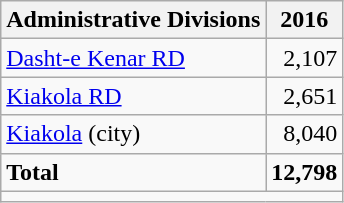<table class="wikitable">
<tr>
<th>Administrative Divisions</th>
<th>2016</th>
</tr>
<tr>
<td><a href='#'>Dasht-e Kenar RD</a></td>
<td style="text-align: right;">2,107</td>
</tr>
<tr>
<td><a href='#'>Kiakola RD</a></td>
<td style="text-align: right;">2,651</td>
</tr>
<tr>
<td><a href='#'>Kiakola</a> (city)</td>
<td style="text-align: right;">8,040</td>
</tr>
<tr>
<td><strong>Total</strong></td>
<td style="text-align: right;"><strong>12,798</strong></td>
</tr>
<tr>
<td colspan=2></td>
</tr>
</table>
